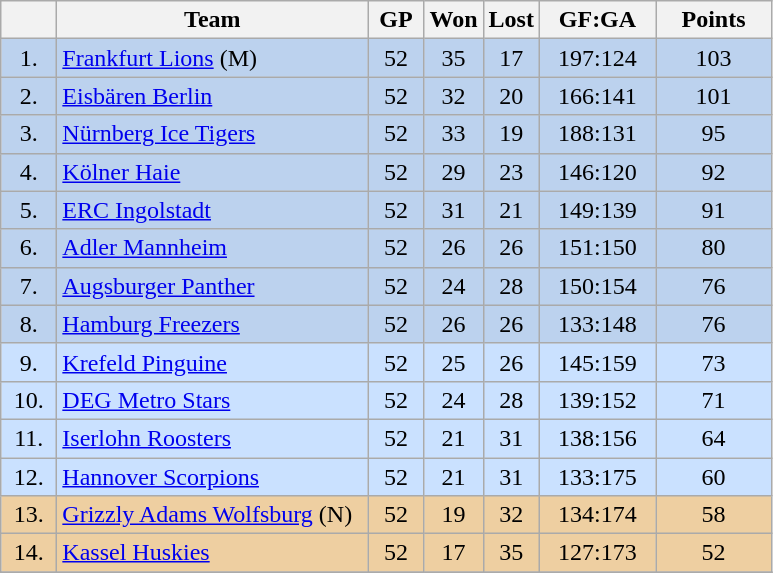<table class="wikitable">
<tr>
<th width="30"></th>
<th width="200">Team</th>
<th width="30">GP</th>
<th width="30">Won</th>
<th width="30">Lost</th>
<th width="70">GF:GA</th>
<th width="70">Points</th>
</tr>
<tr bgcolor=#BCD2EE align="center">
<td>1.</td>
<td align="left"><a href='#'>Frankfurt Lions</a> (M)</td>
<td>52</td>
<td>35</td>
<td>17</td>
<td>197:124</td>
<td>103</td>
</tr>
<tr bgcolor=#BCD2EE align="center">
<td>2.</td>
<td align="left"><a href='#'>Eisbären Berlin</a></td>
<td>52</td>
<td>32</td>
<td>20</td>
<td>166:141</td>
<td>101</td>
</tr>
<tr bgcolor=#BCD2EE align="center">
<td>3.</td>
<td align="left"><a href='#'>Nürnberg Ice Tigers</a></td>
<td>52</td>
<td>33</td>
<td>19</td>
<td>188:131</td>
<td>95</td>
</tr>
<tr bgcolor=#BCD2EE align="center">
<td>4.</td>
<td align="left"><a href='#'>Kölner Haie</a></td>
<td>52</td>
<td>29</td>
<td>23</td>
<td>146:120</td>
<td>92</td>
</tr>
<tr bgcolor=#BCD2EE align="center">
<td>5.</td>
<td align="left"><a href='#'>ERC Ingolstadt</a></td>
<td>52</td>
<td>31</td>
<td>21</td>
<td>149:139</td>
<td>91</td>
</tr>
<tr bgcolor=#BCD2EE align="center">
<td>6.</td>
<td align="left"><a href='#'>Adler Mannheim</a></td>
<td>52</td>
<td>26</td>
<td>26</td>
<td>151:150</td>
<td>80</td>
</tr>
<tr bgcolor=#BCD2EE align="center">
<td>7.</td>
<td align="left"><a href='#'>Augsburger Panther</a></td>
<td>52</td>
<td>24</td>
<td>28</td>
<td>150:154</td>
<td>76</td>
</tr>
<tr bgcolor=#BCD2EE align="center">
<td>8.</td>
<td align="left"><a href='#'>Hamburg Freezers</a></td>
<td>52</td>
<td>26</td>
<td>26</td>
<td>133:148</td>
<td>76</td>
</tr>
<tr bgcolor=#CAE1FF align="center">
<td>9.</td>
<td align="left"><a href='#'>Krefeld Pinguine</a></td>
<td>52</td>
<td>25</td>
<td>26</td>
<td>145:159</td>
<td>73</td>
</tr>
<tr bgcolor=#CAE1FF align="center">
<td>10.</td>
<td align="left"><a href='#'>DEG Metro Stars</a></td>
<td>52</td>
<td>24</td>
<td>28</td>
<td>139:152</td>
<td>71</td>
</tr>
<tr bgcolor=#CAE1FF align="center">
<td>11.</td>
<td align="left"><a href='#'>Iserlohn Roosters</a></td>
<td>52</td>
<td>21</td>
<td>31</td>
<td>138:156</td>
<td>64</td>
</tr>
<tr bgcolor=#CAE1FF align="center">
<td>12.</td>
<td align="left"><a href='#'>Hannover Scorpions</a></td>
<td>52</td>
<td>21</td>
<td>31</td>
<td>133:175</td>
<td>60</td>
</tr>
<tr bgcolor=#EECFA1 align="center">
<td>13.</td>
<td align="left"><a href='#'>Grizzly Adams Wolfsburg</a> (N)</td>
<td>52</td>
<td>19</td>
<td>32</td>
<td>134:174</td>
<td>58</td>
</tr>
<tr bgcolor=#EECFA1 align="center">
<td>14.</td>
<td align="left"><a href='#'>Kassel Huskies</a></td>
<td>52</td>
<td>17</td>
<td>35</td>
<td>127:173</td>
<td>52</td>
</tr>
<tr>
</tr>
</table>
